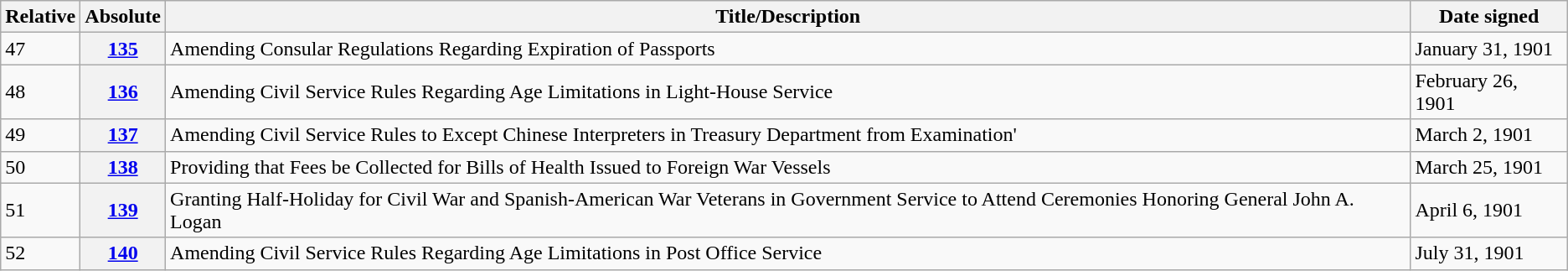<table class="wikitable">
<tr>
<th>Relative </th>
<th>Absolute </th>
<th>Title/Description</th>
<th>Date signed</th>
</tr>
<tr>
<td>47</td>
<th><a href='#'>135</a></th>
<td>Amending Consular Regulations Regarding Expiration of Passports</td>
<td>January 31, 1901</td>
</tr>
<tr>
<td>48</td>
<th><a href='#'>136</a></th>
<td>Amending Civil Service Rules Regarding Age Limitations in Light-House Service</td>
<td>February 26, 1901</td>
</tr>
<tr>
<td>49</td>
<th><a href='#'>137</a></th>
<td>Amending Civil Service Rules to Except Chinese Interpreters in Treasury Department from Examination'</td>
<td>March 2, 1901</td>
</tr>
<tr>
<td>50</td>
<th><a href='#'>138</a></th>
<td>Providing that Fees be Collected for Bills of Health Issued to Foreign War Vessels</td>
<td>March 25, 1901</td>
</tr>
<tr>
<td>51</td>
<th><a href='#'>139</a></th>
<td>Granting Half-Holiday for Civil War and Spanish-American War Veterans in Government Service to Attend Ceremonies Honoring General John A. Logan</td>
<td>April 6, 1901</td>
</tr>
<tr>
<td>52</td>
<th><a href='#'>140</a></th>
<td>Amending Civil Service Rules Regarding Age Limitations in Post Office Service</td>
<td>July 31, 1901</td>
</tr>
</table>
